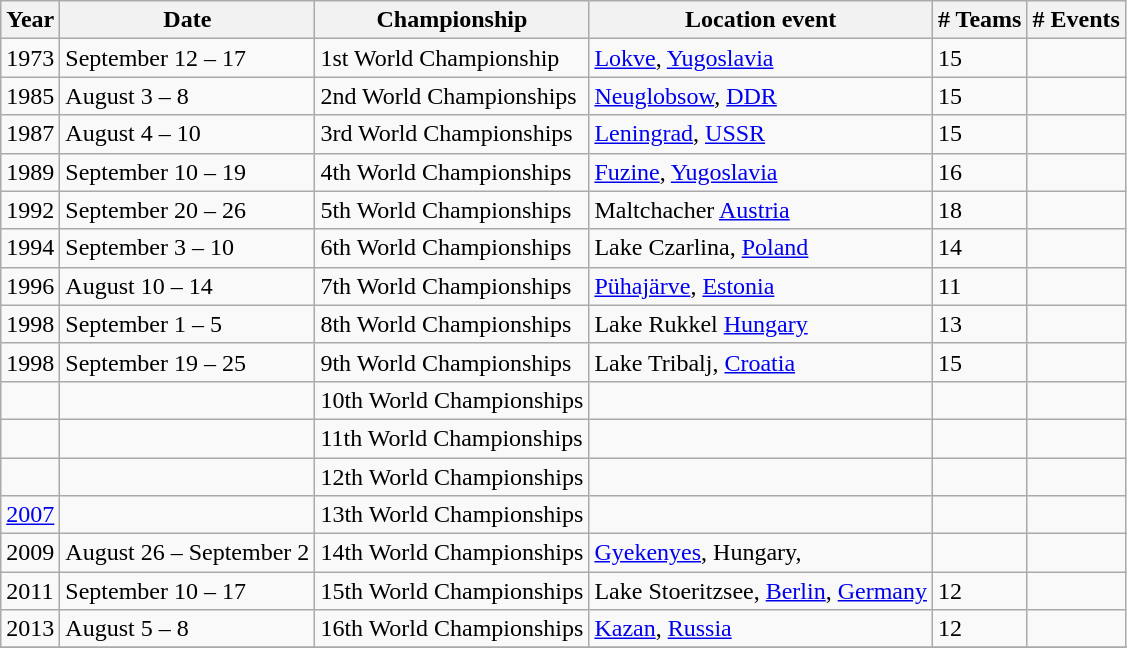<table class="wikitable">
<tr>
<th>Year</th>
<th>Date</th>
<th>Championship</th>
<th>Location event</th>
<th># Teams</th>
<th># Events</th>
</tr>
<tr>
<td>1973</td>
<td>September 12 – 17</td>
<td>1st World Championship</td>
<td> <a href='#'>Lokve</a>, <a href='#'>Yugoslavia</a></td>
<td>15</td>
<td></td>
</tr>
<tr>
<td>1985</td>
<td>August 3 – 8</td>
<td>2nd World Championships</td>
<td> <a href='#'>Neuglobsow</a>, <a href='#'>DDR</a></td>
<td>15</td>
<td></td>
</tr>
<tr>
<td>1987</td>
<td>August 4 – 10</td>
<td>3rd World Championships</td>
<td> <a href='#'>Leningrad</a>, <a href='#'>USSR</a></td>
<td>15</td>
<td></td>
</tr>
<tr>
<td>1989</td>
<td>September 10 – 19</td>
<td>4th World Championships</td>
<td> <a href='#'>Fuzine</a>, <a href='#'>Yugoslavia</a></td>
<td>16</td>
<td></td>
</tr>
<tr>
<td>1992</td>
<td>September 20 – 26</td>
<td>5th World Championships</td>
<td> Maltchacher <a href='#'>Austria</a></td>
<td>18</td>
<td></td>
</tr>
<tr>
<td>1994</td>
<td>September 3 – 10</td>
<td>6th World Championships</td>
<td> Lake Czarlina, <a href='#'>Poland</a></td>
<td>14</td>
<td></td>
</tr>
<tr>
<td>1996</td>
<td>August 10 – 14</td>
<td>7th World Championships</td>
<td> <a href='#'>Pühajärve</a>, <a href='#'>Estonia</a></td>
<td>11</td>
<td></td>
</tr>
<tr>
<td>1998</td>
<td>September 1 – 5</td>
<td>8th World Championships</td>
<td> Lake Rukkel <a href='#'>Hungary</a></td>
<td>13</td>
<td></td>
</tr>
<tr>
<td>1998</td>
<td>September 19 – 25</td>
<td>9th World Championships</td>
<td> Lake Tribalj, <a href='#'>Croatia</a></td>
<td>15</td>
<td></td>
</tr>
<tr>
<td></td>
<td></td>
<td>10th World Championships</td>
<td></td>
<td></td>
<td></td>
</tr>
<tr>
<td></td>
<td></td>
<td>11th World Championships</td>
<td></td>
<td></td>
<td></td>
</tr>
<tr>
<td></td>
<td></td>
<td>12th World Championships</td>
<td></td>
<td></td>
<td></td>
</tr>
<tr>
<td><a href='#'>2007</a></td>
<td></td>
<td>13th World Championships</td>
<td></td>
<td></td>
<td></td>
</tr>
<tr>
<td>2009</td>
<td>August 26 – September 2</td>
<td>14th World Championships</td>
<td> <a href='#'>Gyekenyes</a>, Hungary,</td>
<td></td>
<td></td>
</tr>
<tr>
<td>2011</td>
<td>September 10 – 17</td>
<td>15th World Championships</td>
<td> Lake Stoeritzsee, <a href='#'>Berlin</a>, <a href='#'>Germany</a></td>
<td>12</td>
<td></td>
</tr>
<tr>
<td>2013</td>
<td>August 5 – 8</td>
<td>16th World Championships</td>
<td><a href='#'>Kazan</a>, <a href='#'>Russia</a></td>
<td>12</td>
<td></td>
</tr>
<tr>
</tr>
</table>
